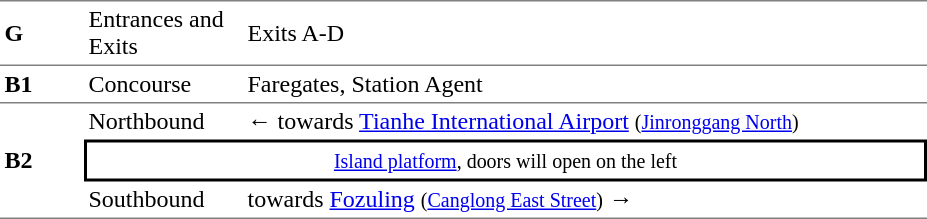<table table border=0 cellspacing=0 cellpadding=3>
<tr>
<td style="border-top:solid 1px gray;border-bottom:solid 1px gray;" width=50><strong>G</strong></td>
<td style="border-top:solid 1px gray;border-bottom:solid 1px gray;" width=100>Entrances and Exits</td>
<td style="border-top:solid 1px gray;border-bottom:solid 1px gray;" width=450>Exits A-D</td>
</tr>
<tr>
<td style="border-top:solid 0px gray;border-bottom:solid 1px gray;" width=50><strong>B1</strong></td>
<td style="border-top:solid 0px gray;border-bottom:solid 1px gray;" width=100>Concourse</td>
<td style="border-top:solid 0px gray;border-bottom:solid 1px gray;" width=450>Faregates, Station Agent</td>
</tr>
<tr>
<td style="border-bottom:solid 1px gray;" rowspan=3><strong>B2</strong></td>
<td>Northbound</td>
<td>←  towards <a href='#'>Tianhe International Airport</a> <small>(<a href='#'>Jinronggang North</a>)</small></td>
</tr>
<tr>
<td style="border-right:solid 2px black;border-left:solid 2px black;border-top:solid 2px black;border-bottom:solid 2px black;text-align:center;" colspan=2><small><a href='#'>Island platform</a>, doors will open on the left</small></td>
</tr>
<tr>
<td style="border-bottom:solid 1px gray;">Southbound</td>
<td style="border-bottom:solid 1px gray;"> towards <a href='#'>Fozuling</a> <small>(<a href='#'>Canglong East Street</a>)</small> →</td>
</tr>
</table>
